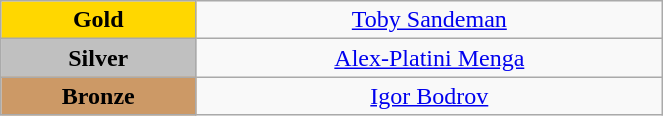<table class="wikitable" style="text-align:center; " width="35%">
<tr>
<td bgcolor="gold"><strong>Gold</strong></td>
<td><a href='#'>Toby Sandeman</a><br>  <small><em></em></small></td>
</tr>
<tr>
<td bgcolor="silver"><strong>Silver</strong></td>
<td><a href='#'>Alex-Platini Menga</a><br>  <small><em></em></small></td>
</tr>
<tr>
<td bgcolor="CC9966"><strong>Bronze</strong></td>
<td><a href='#'>Igor Bodrov</a><br>  <small><em></em></small></td>
</tr>
</table>
